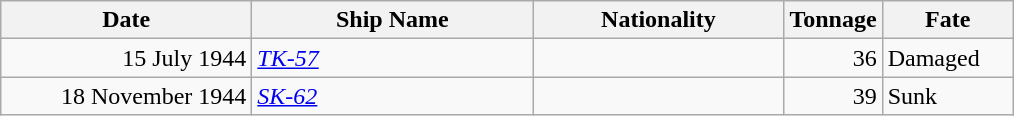<table class="wikitable sortable">
<tr>
<th width="160px">Date</th>
<th width="180px">Ship Name</th>
<th width="160px">Nationality</th>
<th width="25px">Tonnage</th>
<th width="80px">Fate</th>
</tr>
<tr>
<td align="right">15 July 1944</td>
<td align="left"><a href='#'><em>TK-57</em></a></td>
<td align="left"></td>
<td align="right">36</td>
<td align="left">Damaged</td>
</tr>
<tr>
<td align="right">18 November 1944</td>
<td align="left"><a href='#'><em>SK-62</em></a></td>
<td align="left"></td>
<td align="right">39</td>
<td align="left">Sunk</td>
</tr>
</table>
